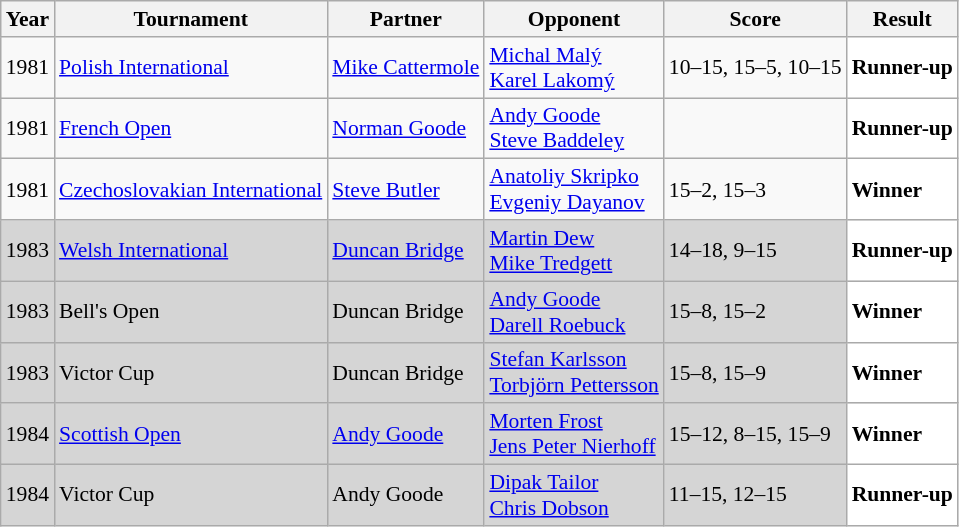<table class="sortable wikitable" style="font-size: 90%;">
<tr>
<th>Year</th>
<th>Tournament</th>
<th>Partner</th>
<th>Opponent</th>
<th>Score</th>
<th>Result</th>
</tr>
<tr>
<td align="center">1981</td>
<td align="left"><a href='#'>Polish International</a></td>
<td align="left"> <a href='#'>Mike Cattermole</a></td>
<td align="left"> <a href='#'>Michal Malý</a> <br>  <a href='#'>Karel Lakomý</a></td>
<td align="left">10–15, 15–5, 10–15</td>
<td style="text-align:left; background:white"> <strong>Runner-up</strong></td>
</tr>
<tr>
<td align="center">1981</td>
<td align="left"><a href='#'>French Open</a></td>
<td align="left"> <a href='#'>Norman Goode</a></td>
<td align="left"> <a href='#'>Andy Goode</a> <br>  <a href='#'>Steve Baddeley</a></td>
<td align="left"></td>
<td style="text-align:left; background:white"> <strong>Runner-up</strong></td>
</tr>
<tr>
<td align="center">1981</td>
<td align="left"><a href='#'>Czechoslovakian International</a></td>
<td align="left"> <a href='#'>Steve Butler</a></td>
<td align="left"> <a href='#'>Anatoliy Skripko</a> <br>  <a href='#'>Evgeniy Dayanov</a></td>
<td align="left">15–2, 15–3</td>
<td style="text-align:left; background:white"> <strong>Winner</strong></td>
</tr>
<tr style="background:#D5D5D5">
<td align="center">1983</td>
<td align="left"><a href='#'>Welsh International</a></td>
<td align="left"> <a href='#'>Duncan Bridge</a></td>
<td align="left"> <a href='#'>Martin Dew</a> <br>  <a href='#'>Mike Tredgett</a></td>
<td align="left">14–18, 9–15</td>
<td style="text-align:left; background:white"> <strong>Runner-up</strong></td>
</tr>
<tr style="background:#D5D5D5">
<td align="center">1983</td>
<td align="left">Bell's Open</td>
<td align="left"> Duncan Bridge</td>
<td align="left"> <a href='#'>Andy Goode</a> <br>  <a href='#'>Darell Roebuck</a></td>
<td align="left">15–8, 15–2</td>
<td style="text-align:left; background:white"> <strong>Winner</strong></td>
</tr>
<tr style="background:#D5D5D5">
<td align="center">1983</td>
<td align="left">Victor Cup</td>
<td align="left"> Duncan Bridge</td>
<td align="left"> <a href='#'>Stefan Karlsson</a> <br>  <a href='#'>Torbjörn Pettersson</a></td>
<td align="left">15–8, 15–9</td>
<td style="text-align:left; background:white"> <strong>Winner</strong></td>
</tr>
<tr style="background:#D5D5D5">
<td align="center">1984</td>
<td align="left"><a href='#'>Scottish Open</a></td>
<td align="left"> <a href='#'>Andy Goode</a></td>
<td align="left"> <a href='#'>Morten Frost</a> <br>  <a href='#'>Jens Peter Nierhoff</a></td>
<td align="left">15–12, 8–15, 15–9</td>
<td style="text-align:left; background:white"> <strong>Winner</strong></td>
</tr>
<tr style="background:#D5D5D5">
<td align="center">1984</td>
<td align="left">Victor Cup</td>
<td align="left"> Andy Goode</td>
<td align="left"> <a href='#'>Dipak Tailor</a> <br>  <a href='#'>Chris Dobson</a></td>
<td align="left">11–15, 12–15</td>
<td style="text-align:left; background:white"> <strong>Runner-up</strong></td>
</tr>
</table>
